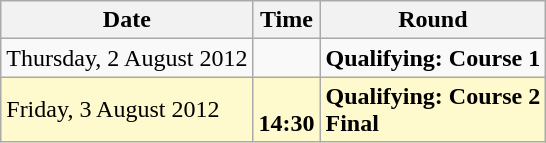<table class="wikitable">
<tr>
<th>Date</th>
<th>Time</th>
<th>Round</th>
</tr>
<tr>
<td>Thursday, 2 August 2012</td>
<td></td>
<td><strong>Qualifying: Course 1</strong></td>
</tr>
<tr style=background:lemonchiffon>
<td>Friday, 3 August 2012</td>
<td> <br><strong>14:30</strong></td>
<td><strong>Qualifying: Course 2</strong><br><strong>Final</strong></td>
</tr>
</table>
